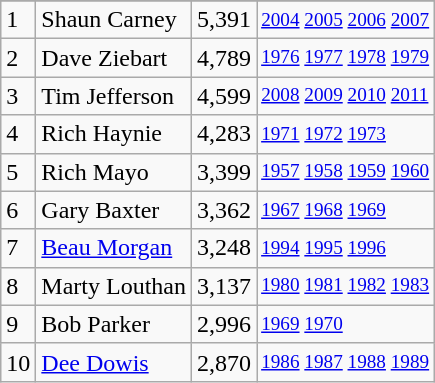<table class="wikitable">
<tr>
</tr>
<tr>
<td>1</td>
<td>Shaun Carney</td>
<td>5,391</td>
<td style="font-size:80%;"><a href='#'>2004</a> <a href='#'>2005</a> <a href='#'>2006</a> <a href='#'>2007</a></td>
</tr>
<tr>
<td>2</td>
<td>Dave Ziebart</td>
<td>4,789</td>
<td style="font-size:80%;"><a href='#'>1976</a> <a href='#'>1977</a> <a href='#'>1978</a> <a href='#'>1979</a></td>
</tr>
<tr>
<td>3</td>
<td>Tim Jefferson</td>
<td>4,599</td>
<td style="font-size:80%;"><a href='#'>2008</a> <a href='#'>2009</a> <a href='#'>2010</a> <a href='#'>2011</a></td>
</tr>
<tr>
<td>4</td>
<td>Rich Haynie</td>
<td>4,283</td>
<td style="font-size:80%;"><a href='#'>1971</a> <a href='#'>1972</a> <a href='#'>1973</a></td>
</tr>
<tr>
<td>5</td>
<td>Rich Mayo</td>
<td>3,399</td>
<td style="font-size:80%;"><a href='#'>1957</a> <a href='#'>1958</a> <a href='#'>1959</a> <a href='#'>1960</a></td>
</tr>
<tr>
<td>6</td>
<td>Gary Baxter</td>
<td>3,362</td>
<td style="font-size:80%;"><a href='#'>1967</a> <a href='#'>1968</a> <a href='#'>1969</a></td>
</tr>
<tr>
<td>7</td>
<td><a href='#'>Beau Morgan</a></td>
<td>3,248</td>
<td style="font-size:80%;"><a href='#'>1994</a> <a href='#'>1995</a> <a href='#'>1996</a></td>
</tr>
<tr>
<td>8</td>
<td>Marty Louthan</td>
<td>3,137</td>
<td style="font-size:80%;"><a href='#'>1980</a> <a href='#'>1981</a> <a href='#'>1982</a> <a href='#'>1983</a></td>
</tr>
<tr>
<td>9</td>
<td>Bob Parker</td>
<td>2,996</td>
<td style="font-size:80%;"><a href='#'>1969</a> <a href='#'>1970</a></td>
</tr>
<tr>
<td>10</td>
<td><a href='#'>Dee Dowis</a></td>
<td>2,870</td>
<td style="font-size:80%;"><a href='#'>1986</a> <a href='#'>1987</a> <a href='#'>1988</a> <a href='#'>1989</a></td>
</tr>
</table>
